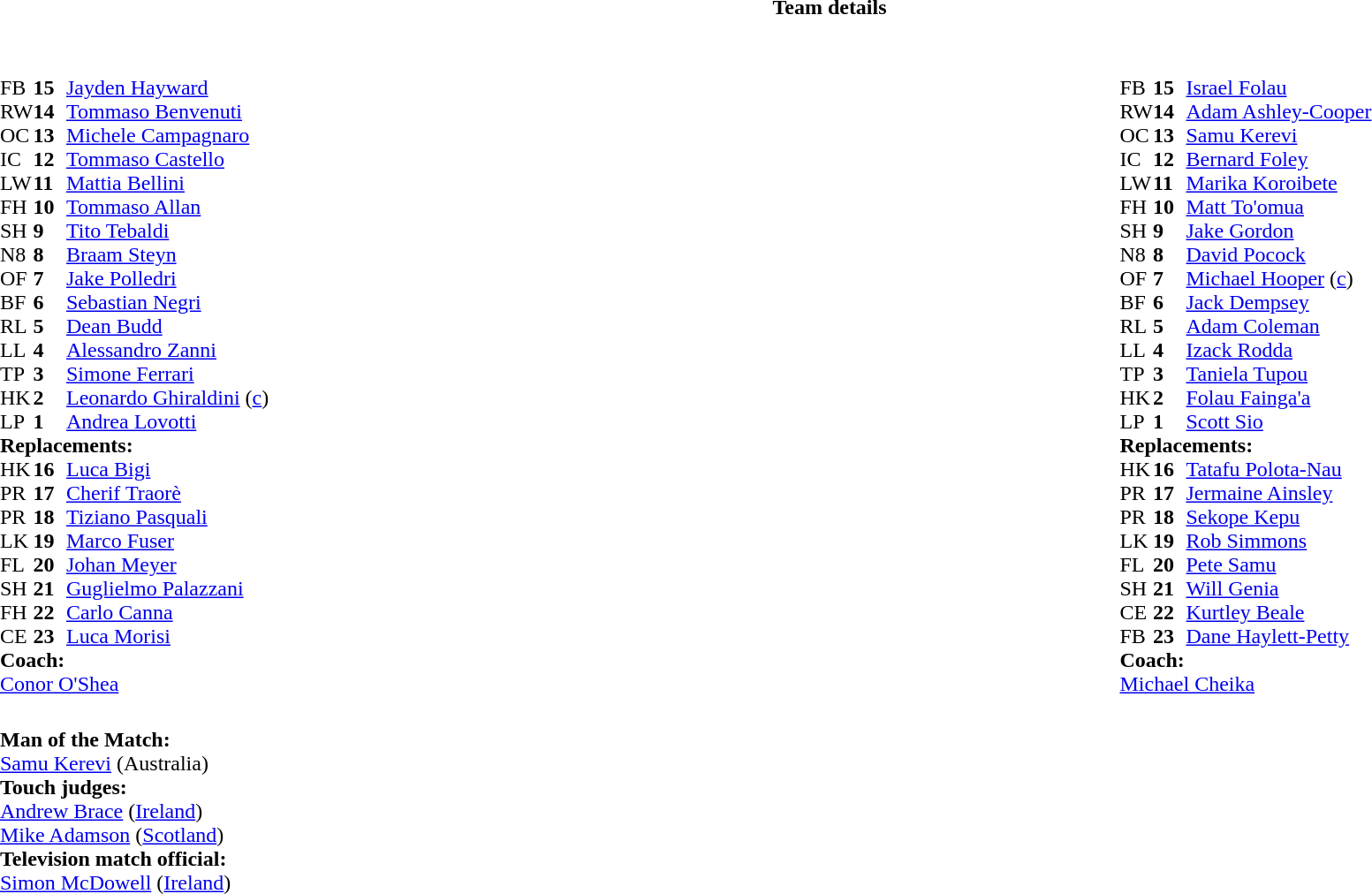<table border="0" style="width:100%" class="collapsible collapsed">
<tr>
<th>Team details</th>
</tr>
<tr>
<td><br><table style="width:100%">
<tr>
<td style="vertical-align:top;width:50%"><br><table cellspacing="0" cellpadding="0">
<tr>
<th width="25"></th>
<th width="25"></th>
</tr>
<tr>
<td>FB</td>
<td><strong>15</strong></td>
<td><a href='#'>Jayden Hayward</a></td>
</tr>
<tr>
<td>RW</td>
<td><strong>14</strong></td>
<td><a href='#'>Tommaso Benvenuti</a></td>
</tr>
<tr>
<td>OC</td>
<td><strong>13</strong></td>
<td><a href='#'>Michele Campagnaro</a></td>
</tr>
<tr>
<td>IC</td>
<td><strong>12</strong></td>
<td><a href='#'>Tommaso Castello</a></td>
</tr>
<tr>
<td>LW</td>
<td><strong>11</strong></td>
<td><a href='#'>Mattia Bellini</a></td>
<td></td>
<td></td>
</tr>
<tr>
<td>FH</td>
<td><strong>10</strong></td>
<td><a href='#'>Tommaso Allan</a></td>
<td></td>
<td></td>
</tr>
<tr>
<td>SH</td>
<td><strong>9</strong></td>
<td><a href='#'>Tito Tebaldi</a></td>
<td></td>
<td></td>
</tr>
<tr>
<td>N8</td>
<td><strong>8</strong></td>
<td><a href='#'>Braam Steyn</a></td>
</tr>
<tr>
<td>OF</td>
<td><strong>7</strong></td>
<td><a href='#'>Jake Polledri</a></td>
</tr>
<tr>
<td>BF</td>
<td><strong>6</strong></td>
<td><a href='#'>Sebastian Negri</a></td>
<td></td>
<td></td>
</tr>
<tr>
<td>RL</td>
<td><strong>5</strong></td>
<td><a href='#'>Dean Budd</a></td>
</tr>
<tr>
<td>LL</td>
<td><strong>4</strong></td>
<td><a href='#'>Alessandro Zanni</a></td>
<td></td>
<td></td>
</tr>
<tr>
<td>TP</td>
<td><strong>3</strong></td>
<td><a href='#'>Simone Ferrari</a></td>
<td></td>
<td></td>
</tr>
<tr>
<td>HK</td>
<td><strong>2</strong></td>
<td><a href='#'>Leonardo Ghiraldini</a> (<a href='#'>c</a>)</td>
<td></td>
<td></td>
</tr>
<tr>
<td>LP</td>
<td><strong>1</strong></td>
<td><a href='#'>Andrea Lovotti</a></td>
<td></td>
<td></td>
</tr>
<tr>
<td colspan="3"><strong>Replacements:</strong></td>
</tr>
<tr>
<td>HK</td>
<td><strong>16</strong></td>
<td><a href='#'>Luca Bigi</a></td>
<td></td>
<td></td>
</tr>
<tr>
<td>PR</td>
<td><strong>17</strong></td>
<td><a href='#'>Cherif Traorè</a></td>
<td></td>
<td></td>
</tr>
<tr>
<td>PR</td>
<td><strong>18</strong></td>
<td><a href='#'>Tiziano Pasquali</a></td>
<td></td>
<td></td>
</tr>
<tr>
<td>LK</td>
<td><strong>19</strong></td>
<td><a href='#'>Marco Fuser</a></td>
<td></td>
<td></td>
</tr>
<tr>
<td>FL</td>
<td><strong>20</strong></td>
<td><a href='#'>Johan Meyer</a></td>
<td></td>
<td></td>
</tr>
<tr>
<td>SH</td>
<td><strong>21</strong></td>
<td><a href='#'>Guglielmo Palazzani</a></td>
<td></td>
<td></td>
</tr>
<tr>
<td>FH</td>
<td><strong>22</strong></td>
<td><a href='#'>Carlo Canna</a></td>
<td></td>
<td></td>
</tr>
<tr>
<td>CE</td>
<td><strong>23</strong></td>
<td><a href='#'>Luca Morisi</a></td>
<td></td>
<td></td>
</tr>
<tr>
<td colspan="3"><strong>Coach:</strong></td>
</tr>
<tr>
<td colspan="4"> <a href='#'>Conor O'Shea</a></td>
</tr>
</table>
</td>
<td style="vertical-align:top;width:50%"><br><table cellspacing="0" cellpadding="0" style="margin:auto">
<tr>
<th width="25"></th>
<th width="25"></th>
</tr>
<tr>
<td>FB</td>
<td><strong>15</strong></td>
<td><a href='#'>Israel Folau</a></td>
</tr>
<tr>
<td>RW</td>
<td><strong>14</strong></td>
<td><a href='#'>Adam Ashley-Cooper</a></td>
</tr>
<tr>
<td>OC</td>
<td><strong>13</strong></td>
<td><a href='#'>Samu Kerevi</a></td>
</tr>
<tr>
<td>IC</td>
<td><strong>12</strong></td>
<td><a href='#'>Bernard Foley</a></td>
</tr>
<tr>
<td>LW</td>
<td><strong>11</strong></td>
<td><a href='#'>Marika Koroibete</a></td>
<td></td>
<td></td>
</tr>
<tr>
<td>FH</td>
<td><strong>10</strong></td>
<td><a href='#'>Matt To'omua</a></td>
</tr>
<tr>
<td>SH</td>
<td><strong>9</strong></td>
<td><a href='#'>Jake Gordon</a></td>
<td></td>
<td></td>
</tr>
<tr>
<td>N8</td>
<td><strong>8</strong></td>
<td><a href='#'>David Pocock</a></td>
<td></td>
<td></td>
<td></td>
<td></td>
<td></td>
</tr>
<tr>
<td>OF</td>
<td><strong>7</strong></td>
<td><a href='#'>Michael Hooper</a> (<a href='#'>c</a>)</td>
</tr>
<tr>
<td>BF</td>
<td><strong>6</strong></td>
<td><a href='#'>Jack Dempsey</a></td>
<td></td>
<td colspan="2"></td>
<td></td>
<td></td>
</tr>
<tr>
<td>RL</td>
<td><strong>5</strong></td>
<td><a href='#'>Adam Coleman</a></td>
<td></td>
<td></td>
</tr>
<tr>
<td>LL</td>
<td><strong>4</strong></td>
<td><a href='#'>Izack Rodda</a></td>
</tr>
<tr>
<td>TP</td>
<td><strong>3</strong></td>
<td><a href='#'>Taniela Tupou</a></td>
<td></td>
<td></td>
</tr>
<tr>
<td>HK</td>
<td><strong>2</strong></td>
<td><a href='#'>Folau Fainga'a</a></td>
<td></td>
<td></td>
</tr>
<tr>
<td>LP</td>
<td><strong>1</strong></td>
<td><a href='#'>Scott Sio</a></td>
<td></td>
<td></td>
<td></td>
<td></td>
</tr>
<tr>
<td colspan="3"><strong>Replacements:</strong></td>
</tr>
<tr>
<td>HK</td>
<td><strong>16</strong></td>
<td><a href='#'>Tatafu Polota-Nau</a></td>
<td></td>
<td></td>
</tr>
<tr>
<td>PR</td>
<td><strong>17</strong></td>
<td><a href='#'>Jermaine Ainsley</a></td>
<td></td>
<td></td>
<td></td>
<td></td>
</tr>
<tr>
<td>PR</td>
<td><strong>18</strong></td>
<td><a href='#'>Sekope Kepu</a></td>
<td></td>
<td></td>
</tr>
<tr>
<td>LK</td>
<td><strong>19</strong></td>
<td><a href='#'>Rob Simmons</a></td>
<td></td>
<td></td>
</tr>
<tr>
<td>FL</td>
<td><strong>20</strong></td>
<td><a href='#'>Pete Samu</a></td>
<td></td>
<td></td>
<td></td>
<td></td>
</tr>
<tr>
<td>SH</td>
<td><strong>21</strong></td>
<td><a href='#'>Will Genia</a></td>
<td></td>
<td></td>
</tr>
<tr>
<td>CE</td>
<td><strong>22</strong></td>
<td><a href='#'>Kurtley Beale</a></td>
<td></td>
<td></td>
</tr>
<tr>
<td>FB</td>
<td><strong>23</strong></td>
<td><a href='#'>Dane Haylett-Petty</a></td>
<td></td>
<td></td>
<td></td>
</tr>
<tr>
<td colspan="3"><strong>Coach:</strong></td>
</tr>
<tr>
<td colspan="4"> <a href='#'>Michael Cheika</a></td>
</tr>
</table>
</td>
</tr>
</table>
<table style="width:100%">
<tr>
<td><br><strong>Man of the Match:</strong>
<br><a href='#'>Samu Kerevi</a> (Australia)<br><strong>Touch judges:</strong>
<br><a href='#'>Andrew Brace</a> (<a href='#'>Ireland</a>)
<br><a href='#'>Mike Adamson</a> (<a href='#'>Scotland</a>)
<br><strong>Television match official:</strong>
<br><a href='#'>Simon McDowell</a> (<a href='#'>Ireland</a>)</td>
</tr>
</table>
</td>
</tr>
</table>
